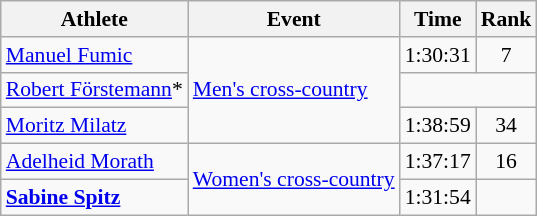<table class="wikitable" style="font-size:90%">
<tr>
<th>Athlete</th>
<th>Event</th>
<th>Time</th>
<th>Rank</th>
</tr>
<tr align=center>
<td align=left><a href='#'>Manuel Fumic</a></td>
<td align=left rowspan=3><a href='#'>Men's cross-country</a></td>
<td>1:30:31</td>
<td>7</td>
</tr>
<tr align=center>
<td align=left><a href='#'>Robert Förstemann</a>*</td>
<td colspan=2></td>
</tr>
<tr align=center>
<td align=left><a href='#'>Moritz Milatz</a></td>
<td>1:38:59</td>
<td>34</td>
</tr>
<tr align=center>
<td align=left><a href='#'>Adelheid Morath</a></td>
<td align=left rowspan=2><a href='#'>Women's cross-country</a></td>
<td>1:37:17</td>
<td>16</td>
</tr>
<tr align=center>
<td align=left><strong><a href='#'>Sabine Spitz</a></strong></td>
<td>1:31:54</td>
<td></td>
</tr>
</table>
